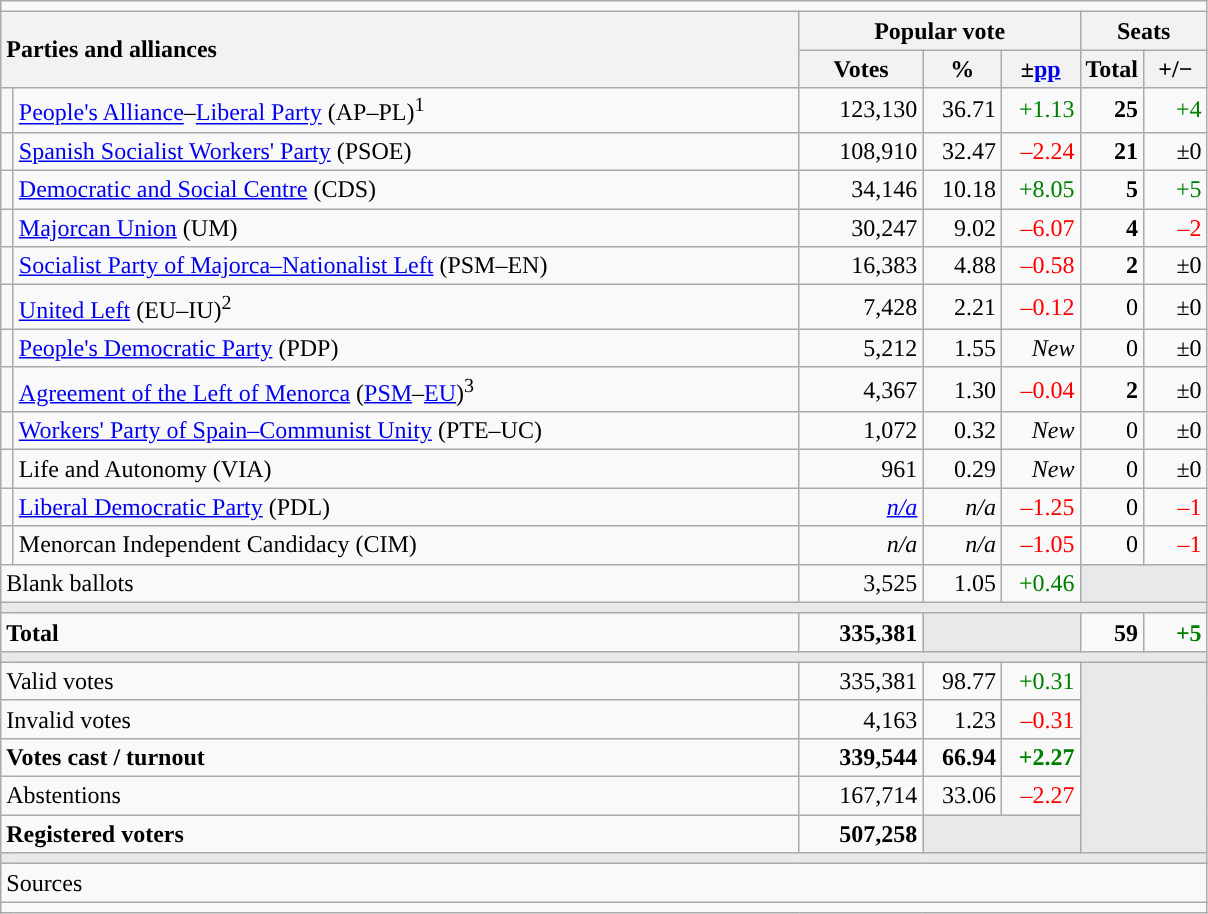<table class="wikitable" style="text-align:right;">
<tr>
<td colspan="7"></td>
</tr>
<tr>
<th style="text-align:left;" rowspan="2" colspan="2" width="525">Parties and alliances</th>
<th colspan="3">Popular vote</th>
<th colspan="2">Seats</th>
</tr>
<tr>
<th width="75">Votes</th>
<th width="45">%</th>
<th width="45">±<a href='#'>pp</a></th>
<th width="35">Total</th>
<th width="35">+/−</th>
</tr>
<tr>
<td width="1" style="color:inherit;background:"></td>
<td align="left"><a href='#'>People's Alliance</a>–<a href='#'>Liberal Party</a> (AP–PL)<sup>1</sup></td>
<td>123,130</td>
<td>36.71</td>
<td style="color:green;">+1.13</td>
<td><strong>25</strong></td>
<td style="color:green;">+4</td>
</tr>
<tr>
<td style="color:inherit;background:"></td>
<td align="left"><a href='#'>Spanish Socialist Workers' Party</a> (PSOE)</td>
<td>108,910</td>
<td>32.47</td>
<td style="color:red;">–2.24</td>
<td><strong>21</strong></td>
<td>±0</td>
</tr>
<tr>
<td style="color:inherit;background:"></td>
<td align="left"><a href='#'>Democratic and Social Centre</a> (CDS)</td>
<td>34,146</td>
<td>10.18</td>
<td style="color:green;">+8.05</td>
<td><strong>5</strong></td>
<td style="color:green;">+5</td>
</tr>
<tr>
<td style="color:inherit;background:"></td>
<td align="left"><a href='#'>Majorcan Union</a> (UM)</td>
<td>30,247</td>
<td>9.02</td>
<td style="color:red;">–6.07</td>
<td><strong>4</strong></td>
<td style="color:red;">–2</td>
</tr>
<tr>
<td style="color:inherit;background:"></td>
<td align="left"><a href='#'>Socialist Party of Majorca–Nationalist Left</a> (PSM–EN)</td>
<td>16,383</td>
<td>4.88</td>
<td style="color:red;">–0.58</td>
<td><strong>2</strong></td>
<td>±0</td>
</tr>
<tr>
<td style="color:inherit;background:"></td>
<td align="left"><a href='#'>United Left</a> (EU–IU)<sup>2</sup></td>
<td>7,428</td>
<td>2.21</td>
<td style="color:red;">–0.12</td>
<td>0</td>
<td>±0</td>
</tr>
<tr>
<td style="color:inherit;background:"></td>
<td align="left"><a href='#'>People's Democratic Party</a> (PDP)</td>
<td>5,212</td>
<td>1.55</td>
<td><em>New</em></td>
<td>0</td>
<td>±0</td>
</tr>
<tr>
<td style="color:inherit;background:"></td>
<td align="left"><a href='#'>Agreement of the Left of Menorca</a> (<a href='#'>PSM</a>–<a href='#'>EU</a>)<sup>3</sup></td>
<td>4,367</td>
<td>1.30</td>
<td style="color:red;">–0.04</td>
<td><strong>2</strong></td>
<td>±0</td>
</tr>
<tr>
<td style="color:inherit;background:"></td>
<td align="left"><a href='#'>Workers' Party of Spain–Communist Unity</a> (PTE–UC)</td>
<td>1,072</td>
<td>0.32</td>
<td><em>New</em></td>
<td>0</td>
<td>±0</td>
</tr>
<tr>
<td style="color:inherit;background:"></td>
<td align="left">Life and Autonomy (VIA)</td>
<td>961</td>
<td>0.29</td>
<td><em>New</em></td>
<td>0</td>
<td>±0</td>
</tr>
<tr>
<td style="color:inherit;background:"></td>
<td align="left"><a href='#'>Liberal Democratic Party</a> (PDL)</td>
<td><em><a href='#'>n/a</a></em></td>
<td><em>n/a</em></td>
<td style="color:red;">–1.25</td>
<td>0</td>
<td style="color:red;">–1</td>
</tr>
<tr>
<td></td>
<td align="left">Menorcan Independent Candidacy (CIM)</td>
<td><em>n/a</em></td>
<td><em>n/a</em></td>
<td style="color:red;">–1.05</td>
<td>0</td>
<td style="color:red;">–1</td>
</tr>
<tr>
<td align="left" colspan="2">Blank ballots</td>
<td>3,525</td>
<td>1.05</td>
<td style="color:green;">+0.46</td>
<td bgcolor="#E9E9E9" colspan="2"></td>
</tr>
<tr>
<td colspan="7" bgcolor="#E9E9E9"></td>
</tr>
<tr style="font-weight:bold;">
<td align="left" colspan="2">Total</td>
<td>335,381</td>
<td bgcolor="#E9E9E9" colspan="2"></td>
<td>59</td>
<td style="color:green;">+5</td>
</tr>
<tr>
<td colspan="7" bgcolor="#E9E9E9"></td>
</tr>
<tr>
<td align="left" colspan="2">Valid votes</td>
<td>335,381</td>
<td>98.77</td>
<td style="color:green;">+0.31</td>
<td bgcolor="#E9E9E9" colspan="2" rowspan="5"></td>
</tr>
<tr>
<td align="left" colspan="2">Invalid votes</td>
<td>4,163</td>
<td>1.23</td>
<td style="color:red;">–0.31</td>
</tr>
<tr style="font-weight:bold;">
<td align="left" colspan="2">Votes cast / turnout</td>
<td>339,544</td>
<td>66.94</td>
<td style="color:green;">+2.27</td>
</tr>
<tr>
<td align="left" colspan="2">Abstentions</td>
<td>167,714</td>
<td>33.06</td>
<td style="color:red;">–2.27</td>
</tr>
<tr style="font-weight:bold;">
<td align="left" colspan="2">Registered voters</td>
<td>507,258</td>
<td bgcolor="#E9E9E9" colspan="2"></td>
</tr>
<tr>
<td colspan="7" bgcolor="#E9E9E9"></td>
</tr>
<tr>
<td align="left" colspan="7">Sources</td>
</tr>
<tr>
<td colspan="7" style="text-align:left; max-width:790px;"></td>
</tr>
</table>
